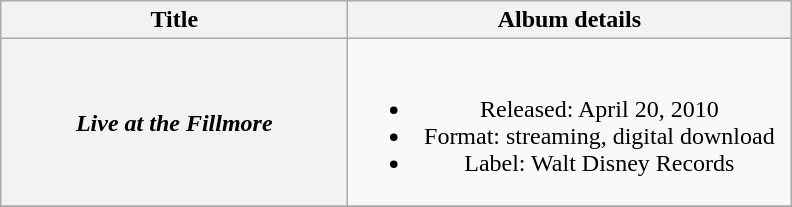<table class="wikitable plainrowheaders" style="text-align:center;" border="1">
<tr>
<th scope="col" style="width:14em;">Title</th>
<th scope="col" style="width:18em;">Album details</th>
</tr>
<tr>
<th scope="row"><em>Live at the Fillmore</em></th>
<td><br><ul><li>Released: April 20, 2010</li><li>Format: streaming, digital download</li><li>Label: Walt Disney Records</li></ul></td>
</tr>
<tr>
</tr>
</table>
